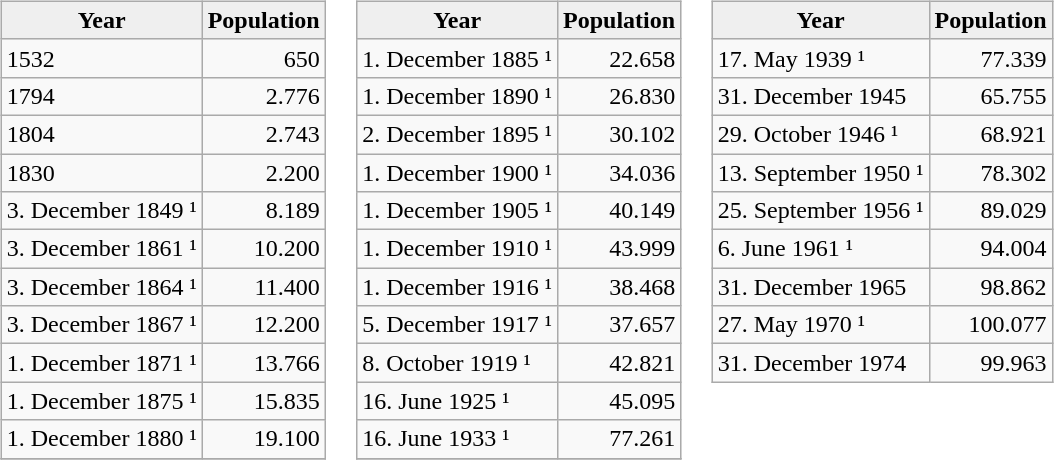<table>
<tr>
<td valign="top"><br><table class="wikitable">
<tr>
<th style="background:#efefef;">Year</th>
<th style="background:#efefef;">Population</th>
</tr>
<tr ---->
<td>1532</td>
<td align="right">650</td>
</tr>
<tr ---->
<td>1794</td>
<td align="right">2.776</td>
</tr>
<tr ---->
<td>1804</td>
<td align="right">2.743</td>
</tr>
<tr ---->
<td>1830</td>
<td align="right">2.200</td>
</tr>
<tr ---->
<td>3. December 1849 ¹</td>
<td align="right">8.189</td>
</tr>
<tr ---->
<td>3. December 1861 ¹</td>
<td align="right">10.200</td>
</tr>
<tr ---->
<td>3. December 1864 ¹</td>
<td align="right">11.400</td>
</tr>
<tr ---->
<td>3. December 1867 ¹</td>
<td align="right">12.200</td>
</tr>
<tr ---->
<td>1. December 1871 ¹</td>
<td align="right">13.766</td>
</tr>
<tr ---->
<td>1. December 1875 ¹</td>
<td align="right">15.835</td>
</tr>
<tr ---->
<td>1. December 1880 ¹</td>
<td align="right">19.100</td>
</tr>
<tr ---->
</tr>
</table>
</td>
<td valign="top"><br><table class="wikitable">
<tr>
<th style="background:#efefef;">Year</th>
<th style="background:#efefef;">Population</th>
</tr>
<tr ---->
<td>1. December 1885 ¹</td>
<td align="right">22.658</td>
</tr>
<tr ---->
<td>1. December 1890 ¹</td>
<td align="right">26.830</td>
</tr>
<tr ---->
<td>2. December 1895 ¹</td>
<td align="right">30.102</td>
</tr>
<tr ---->
<td>1. December 1900 ¹</td>
<td align="right">34.036</td>
</tr>
<tr ---->
<td>1. December 1905 ¹</td>
<td align="right">40.149</td>
</tr>
<tr ---->
<td>1. December 1910 ¹</td>
<td align="right">43.999</td>
</tr>
<tr ---->
<td>1. December 1916 ¹</td>
<td align="right">38.468</td>
</tr>
<tr ---->
<td>5. December 1917 ¹</td>
<td align="right">37.657</td>
</tr>
<tr ---->
<td>8. October 1919 ¹</td>
<td align="right">42.821</td>
</tr>
<tr ---->
<td>16. June 1925 ¹</td>
<td align="right">45.095</td>
</tr>
<tr ---->
<td>16. June 1933 ¹</td>
<td align="right">77.261</td>
</tr>
<tr ---->
</tr>
</table>
</td>
<td valign="top"><br><table class="wikitable">
<tr>
<th style="background:#efefef;">Year</th>
<th style="background:#efefef;">Population</th>
</tr>
<tr ---->
<td>17. May 1939 ¹</td>
<td align="right">77.339</td>
</tr>
<tr ---->
<td>31. December 1945</td>
<td align="right">65.755</td>
</tr>
<tr ---->
<td>29. October 1946 ¹</td>
<td align="right">68.921</td>
</tr>
<tr ---->
<td>13. September 1950 ¹</td>
<td align="right">78.302</td>
</tr>
<tr ---->
<td>25. September 1956 ¹</td>
<td align="right">89.029</td>
</tr>
<tr ---->
<td>6. June 1961 ¹</td>
<td align="right">94.004</td>
</tr>
<tr ---->
<td>31. December 1965</td>
<td align="right">98.862</td>
</tr>
<tr ---->
<td>27. May 1970 ¹</td>
<td align="right">100.077</td>
</tr>
<tr ---->
<td>31. December 1974</td>
<td align="right">99.963</td>
</tr>
</table>
</td>
</tr>
</table>
